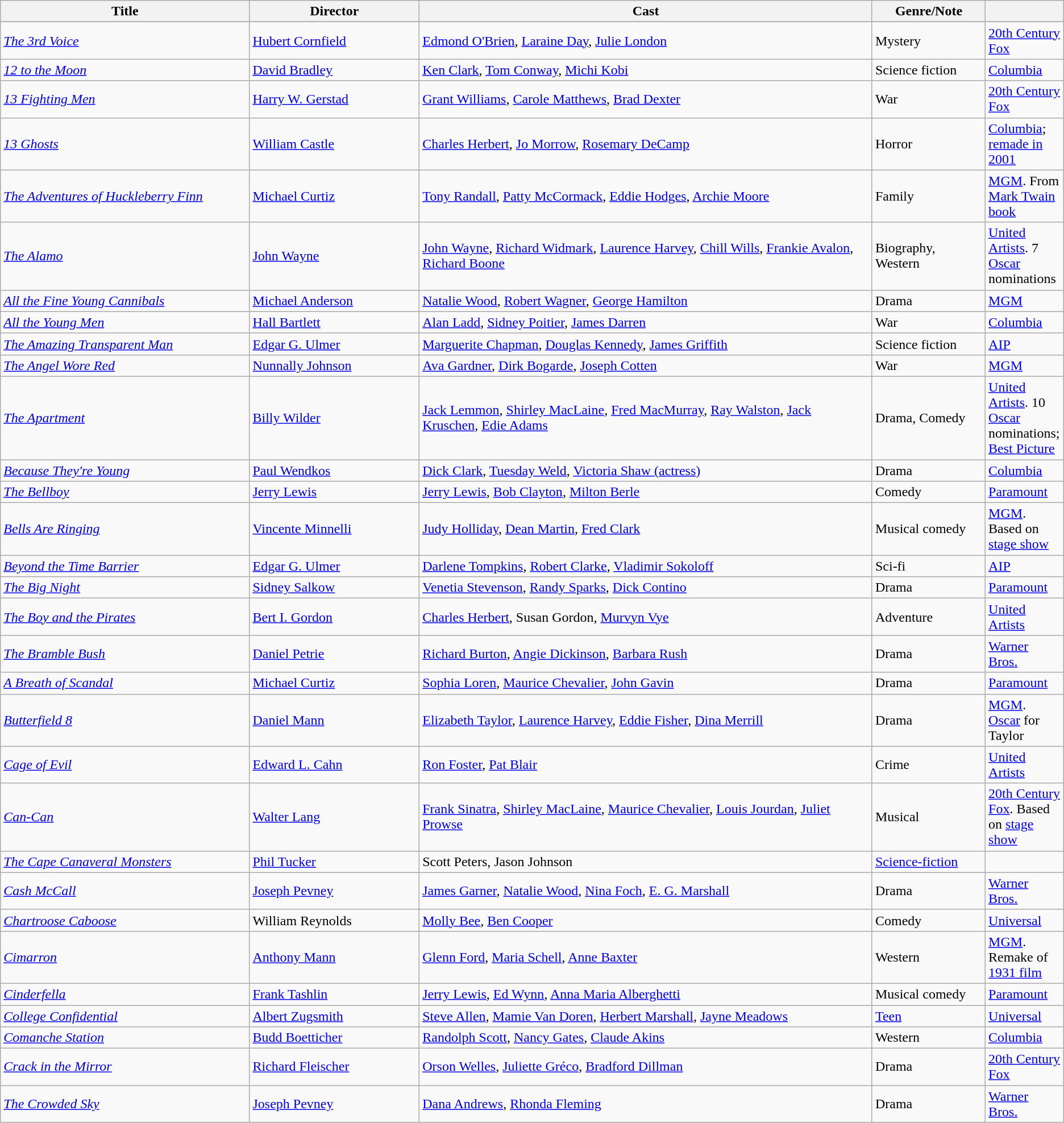<table class="wikitable">
<tr>
<th style="width:22%;">Title</th>
<th style="width:15%;">Director</th>
<th style="width:40%;">Cast</th>
<th style="width:10%;">Genre/Note</th>
<th style="width:1%;"></th>
</tr>
<tr>
</tr>
<tr>
<td><em><a href='#'>The 3rd Voice</a></em></td>
<td><a href='#'>Hubert Cornfield</a></td>
<td><a href='#'>Edmond O'Brien</a>, <a href='#'>Laraine Day</a>, <a href='#'>Julie London</a></td>
<td>Mystery</td>
<td><a href='#'>20th Century Fox</a></td>
</tr>
<tr>
<td><em><a href='#'>12 to the Moon</a></em></td>
<td><a href='#'>David Bradley</a></td>
<td><a href='#'>Ken Clark</a>, <a href='#'>Tom Conway</a>, <a href='#'>Michi Kobi</a></td>
<td>Science fiction</td>
<td><a href='#'>Columbia</a></td>
</tr>
<tr>
<td><em><a href='#'>13 Fighting Men</a></em></td>
<td><a href='#'>Harry W. Gerstad</a></td>
<td><a href='#'>Grant Williams</a>, <a href='#'>Carole Matthews</a>, <a href='#'>Brad Dexter</a></td>
<td>War</td>
<td><a href='#'>20th Century Fox</a></td>
</tr>
<tr>
<td><em><a href='#'>13 Ghosts</a></em></td>
<td><a href='#'>William Castle</a></td>
<td><a href='#'>Charles Herbert</a>, <a href='#'>Jo Morrow</a>, <a href='#'>Rosemary DeCamp</a></td>
<td>Horror</td>
<td><a href='#'>Columbia</a>; <a href='#'>remade in 2001</a></td>
</tr>
<tr>
<td><em><a href='#'>The Adventures of Huckleberry Finn</a></em></td>
<td><a href='#'>Michael Curtiz</a></td>
<td><a href='#'>Tony Randall</a>, <a href='#'>Patty McCormack</a>, <a href='#'>Eddie Hodges</a>, <a href='#'>Archie Moore</a></td>
<td>Family</td>
<td><a href='#'>MGM</a>. From <a href='#'>Mark Twain</a> <a href='#'>book</a></td>
</tr>
<tr>
<td><em><a href='#'>The Alamo</a></em></td>
<td><a href='#'>John Wayne</a></td>
<td><a href='#'>John Wayne</a>, <a href='#'>Richard Widmark</a>, <a href='#'>Laurence Harvey</a>, <a href='#'>Chill Wills</a>, <a href='#'>Frankie Avalon</a>, <a href='#'>Richard Boone</a></td>
<td>Biography, Western</td>
<td><a href='#'>United Artists</a>. 7 <a href='#'>Oscar</a> nominations</td>
</tr>
<tr>
<td><em><a href='#'>All the Fine Young Cannibals</a></em></td>
<td><a href='#'>Michael Anderson</a></td>
<td><a href='#'>Natalie Wood</a>, <a href='#'>Robert Wagner</a>, <a href='#'>George Hamilton</a></td>
<td>Drama</td>
<td><a href='#'>MGM</a></td>
</tr>
<tr>
<td><em><a href='#'>All the Young Men</a></em></td>
<td><a href='#'>Hall Bartlett</a></td>
<td><a href='#'>Alan Ladd</a>, <a href='#'>Sidney Poitier</a>, <a href='#'>James Darren</a></td>
<td>War</td>
<td><a href='#'>Columbia</a></td>
</tr>
<tr>
<td><em><a href='#'>The Amazing Transparent Man</a></em></td>
<td><a href='#'>Edgar G. Ulmer</a></td>
<td><a href='#'>Marguerite Chapman</a>, <a href='#'>Douglas Kennedy</a>, <a href='#'>James Griffith</a></td>
<td>Science fiction</td>
<td><a href='#'>AIP</a></td>
</tr>
<tr>
<td><em><a href='#'>The Angel Wore Red</a></em></td>
<td><a href='#'>Nunnally Johnson</a></td>
<td><a href='#'>Ava Gardner</a>, <a href='#'>Dirk Bogarde</a>, <a href='#'>Joseph Cotten</a></td>
<td>War</td>
<td><a href='#'>MGM</a></td>
</tr>
<tr>
<td><em><a href='#'>The Apartment</a></em></td>
<td><a href='#'>Billy Wilder</a></td>
<td><a href='#'>Jack Lemmon</a>, <a href='#'>Shirley MacLaine</a>, <a href='#'>Fred MacMurray</a>, <a href='#'>Ray Walston</a>, <a href='#'>Jack Kruschen</a>, <a href='#'>Edie Adams</a></td>
<td>Drama, Comedy</td>
<td><a href='#'>United Artists</a>. 10 <a href='#'>Oscar</a> nominations; <a href='#'>Best Picture</a></td>
</tr>
<tr>
<td><em><a href='#'>Because They're Young</a></em></td>
<td><a href='#'>Paul Wendkos</a></td>
<td><a href='#'>Dick Clark</a>, <a href='#'>Tuesday Weld</a>, <a href='#'>Victoria Shaw (actress)</a></td>
<td>Drama</td>
<td><a href='#'>Columbia</a></td>
</tr>
<tr>
<td><em><a href='#'>The Bellboy</a></em></td>
<td><a href='#'>Jerry Lewis</a></td>
<td><a href='#'>Jerry Lewis</a>, <a href='#'>Bob Clayton</a>, <a href='#'>Milton Berle</a></td>
<td>Comedy</td>
<td><a href='#'>Paramount</a></td>
</tr>
<tr>
<td><em><a href='#'>Bells Are Ringing</a></em></td>
<td><a href='#'>Vincente Minnelli</a></td>
<td><a href='#'>Judy Holliday</a>, <a href='#'>Dean Martin</a>, <a href='#'>Fred Clark</a></td>
<td>Musical comedy</td>
<td><a href='#'>MGM</a>. Based on <a href='#'>stage show</a></td>
</tr>
<tr>
<td><em><a href='#'>Beyond the Time Barrier</a></em></td>
<td><a href='#'>Edgar G. Ulmer</a></td>
<td><a href='#'>Darlene Tompkins</a>, <a href='#'>Robert Clarke</a>, <a href='#'>Vladimir Sokoloff</a></td>
<td>Sci-fi</td>
<td><a href='#'>AIP</a></td>
</tr>
<tr>
<td><em><a href='#'>The Big Night</a></em></td>
<td><a href='#'>Sidney Salkow</a></td>
<td><a href='#'>Venetia Stevenson</a>, <a href='#'>Randy Sparks</a>, <a href='#'>Dick Contino</a></td>
<td>Drama</td>
<td><a href='#'>Paramount</a></td>
</tr>
<tr>
<td><em><a href='#'>The Boy and the Pirates</a></em></td>
<td><a href='#'>Bert I. Gordon</a></td>
<td><a href='#'>Charles Herbert</a>, Susan Gordon, <a href='#'>Murvyn Vye</a></td>
<td>Adventure</td>
<td><a href='#'>United Artists</a></td>
</tr>
<tr>
<td><em><a href='#'>The Bramble Bush</a></em></td>
<td><a href='#'>Daniel Petrie</a></td>
<td><a href='#'>Richard Burton</a>, <a href='#'>Angie Dickinson</a>, <a href='#'>Barbara Rush</a></td>
<td>Drama</td>
<td><a href='#'>Warner Bros.</a></td>
</tr>
<tr>
<td><em><a href='#'>A Breath of Scandal</a></em></td>
<td><a href='#'>Michael Curtiz</a></td>
<td><a href='#'>Sophia Loren</a>, <a href='#'>Maurice Chevalier</a>, <a href='#'>John Gavin</a></td>
<td>Drama</td>
<td><a href='#'>Paramount</a></td>
</tr>
<tr>
<td><em><a href='#'>Butterfield 8</a></em></td>
<td><a href='#'>Daniel Mann</a></td>
<td><a href='#'>Elizabeth Taylor</a>, <a href='#'>Laurence Harvey</a>, <a href='#'>Eddie Fisher</a>, <a href='#'>Dina Merrill</a></td>
<td>Drama</td>
<td><a href='#'>MGM</a>. <a href='#'>Oscar</a> for Taylor</td>
</tr>
<tr>
<td><em><a href='#'>Cage of Evil</a></em></td>
<td><a href='#'>Edward L. Cahn</a></td>
<td><a href='#'>Ron Foster</a>, <a href='#'>Pat Blair</a></td>
<td>Crime</td>
<td><a href='#'>United Artists</a></td>
</tr>
<tr>
<td><em><a href='#'>Can-Can</a></em></td>
<td><a href='#'>Walter Lang</a></td>
<td><a href='#'>Frank Sinatra</a>, <a href='#'>Shirley MacLaine</a>, <a href='#'>Maurice Chevalier</a>, <a href='#'>Louis Jourdan</a>, <a href='#'>Juliet Prowse</a></td>
<td>Musical</td>
<td><a href='#'>20th Century Fox</a>. Based on <a href='#'>stage show</a></td>
</tr>
<tr>
<td><em><a href='#'>The Cape Canaveral Monsters</a></em></td>
<td><a href='#'>Phil Tucker</a></td>
<td>Scott Peters, Jason Johnson</td>
<td><a href='#'>Science-fiction</a></td>
<td></td>
</tr>
<tr>
<td><em><a href='#'>Cash McCall</a></em></td>
<td><a href='#'>Joseph Pevney</a></td>
<td><a href='#'>James Garner</a>, <a href='#'>Natalie Wood</a>, <a href='#'>Nina Foch</a>, <a href='#'>E. G. Marshall</a></td>
<td>Drama</td>
<td><a href='#'>Warner Bros.</a></td>
</tr>
<tr>
<td><em><a href='#'>Chartroose Caboose</a></em></td>
<td>William Reynolds</td>
<td><a href='#'>Molly Bee</a>, <a href='#'>Ben Cooper</a></td>
<td>Comedy</td>
<td><a href='#'>Universal</a></td>
</tr>
<tr>
<td><em><a href='#'>Cimarron</a></em></td>
<td><a href='#'>Anthony Mann</a></td>
<td><a href='#'>Glenn Ford</a>, <a href='#'>Maria Schell</a>, <a href='#'>Anne Baxter</a></td>
<td>Western</td>
<td><a href='#'>MGM</a>. Remake of <a href='#'>1931 film</a></td>
</tr>
<tr>
<td><em><a href='#'>Cinderfella</a></em></td>
<td><a href='#'>Frank Tashlin</a></td>
<td><a href='#'>Jerry Lewis</a>, <a href='#'>Ed Wynn</a>, <a href='#'>Anna Maria Alberghetti</a></td>
<td>Musical comedy</td>
<td><a href='#'>Paramount</a></td>
</tr>
<tr>
<td><em><a href='#'>College Confidential</a></em></td>
<td><a href='#'>Albert Zugsmith</a></td>
<td><a href='#'>Steve Allen</a>, <a href='#'>Mamie Van Doren</a>, <a href='#'>Herbert Marshall</a>, <a href='#'>Jayne Meadows</a></td>
<td><a href='#'>Teen</a></td>
<td><a href='#'>Universal</a></td>
</tr>
<tr>
<td><em><a href='#'>Comanche Station</a></em></td>
<td><a href='#'>Budd Boetticher</a></td>
<td><a href='#'>Randolph Scott</a>, <a href='#'>Nancy Gates</a>, <a href='#'>Claude Akins</a></td>
<td>Western</td>
<td><a href='#'>Columbia</a></td>
</tr>
<tr>
<td><em><a href='#'>Crack in the Mirror</a></em></td>
<td><a href='#'>Richard Fleischer</a></td>
<td><a href='#'>Orson Welles</a>, <a href='#'>Juliette Gréco</a>, <a href='#'>Bradford Dillman</a></td>
<td>Drama</td>
<td><a href='#'>20th Century Fox</a></td>
</tr>
<tr>
<td><em><a href='#'>The Crowded Sky</a></em></td>
<td><a href='#'>Joseph Pevney</a></td>
<td><a href='#'>Dana Andrews</a>, <a href='#'>Rhonda Fleming</a></td>
<td>Drama</td>
<td><a href='#'>Warner Bros.</a></td>
</tr>
</table>
